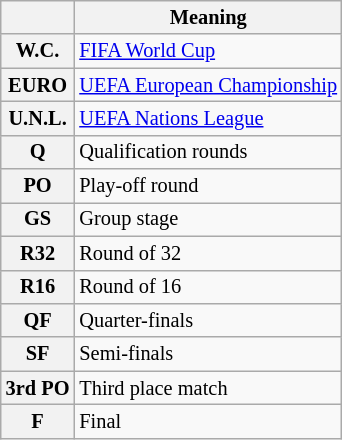<table class="wikitable" style="font-size: 85%">
<tr>
<th></th>
<th>Meaning</th>
</tr>
<tr>
<th>W.C.</th>
<td><a href='#'>FIFA World Cup</a></td>
</tr>
<tr>
<th>EURO</th>
<td><a href='#'>UEFA European Championship</a></td>
</tr>
<tr>
<th>U.N.L.</th>
<td><a href='#'>UEFA Nations League</a></td>
</tr>
<tr>
<th>Q</th>
<td>Qualification rounds</td>
</tr>
<tr>
<th>PO</th>
<td>Play-off round</td>
</tr>
<tr>
<th>GS</th>
<td>Group stage</td>
</tr>
<tr>
<th>R32</th>
<td>Round of 32</td>
</tr>
<tr>
<th>R16</th>
<td>Round of 16</td>
</tr>
<tr>
<th>QF</th>
<td>Quarter-finals</td>
</tr>
<tr>
<th>SF</th>
<td>Semi-finals</td>
</tr>
<tr>
<th>3rd PO</th>
<td>Third place match</td>
</tr>
<tr>
<th>F</th>
<td>Final</td>
</tr>
</table>
